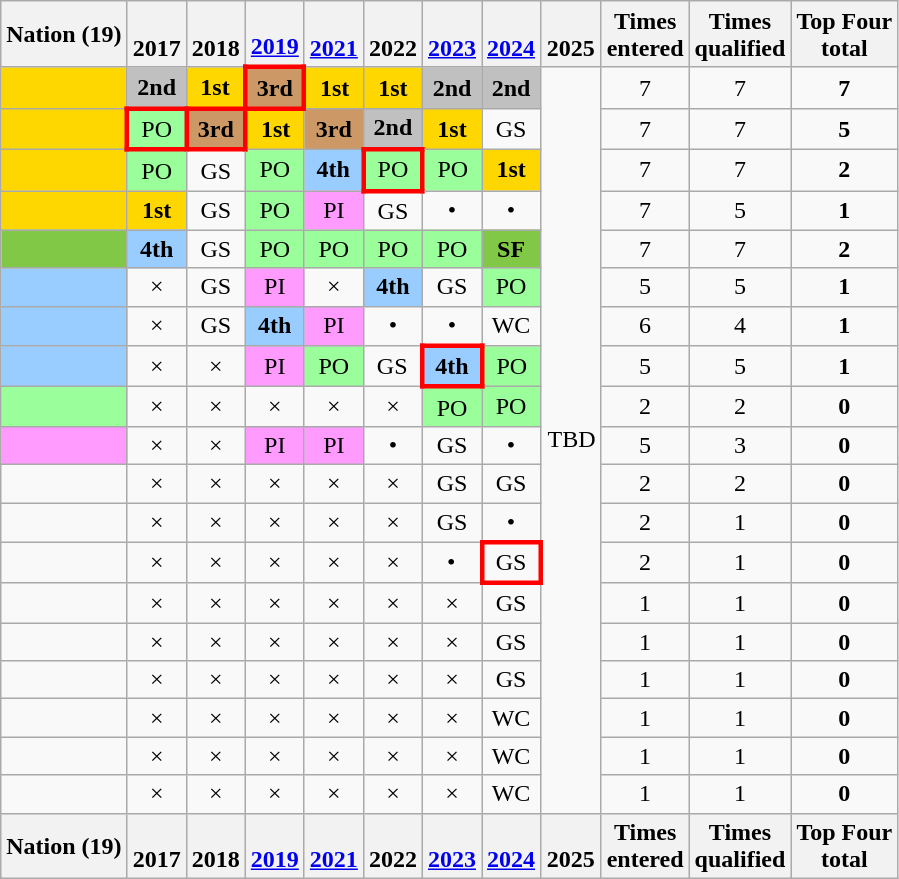<table class="wikitable sortable" style="text-align: center">
<tr>
<th>Nation (19)</th>
<th class="unsortable"><br>2017</th>
<th class="unsortable"><br>2018</th>
<th class="unsortable"><br><a href='#'>2019</a></th>
<th class="unsortable"><br><a href='#'>2021</a></th>
<th class="unsortable"><br>2022</th>
<th class="unsortable"><br><a href='#'>2023</a></th>
<th class="unsortable"><br><a href='#'>2024</a></th>
<th><br>2025</th>
<th>Times<br>entered</th>
<th>Times<br>qualified</th>
<th>Top Four<br>total</th>
</tr>
<tr>
<td style="background:gold" align="left"></td>
<td style="background:silver"><strong>2nd</strong></td>
<td style="background:gold"><strong>1st</strong></td>
<td style="border:3px solid red; background:#c96"><strong>3rd</strong></td>
<td style="background:gold"><strong>1st</strong></td>
<td style="background:gold"><strong>1st</strong></td>
<td style="background:silver"><strong>2nd</strong></td>
<td style="background:silver"><strong>2nd</strong></td>
<td rowspan="19">TBD</td>
<td>7</td>
<td>7</td>
<td><strong>7</strong></td>
</tr>
<tr>
<td style="background:gold" align="left"></td>
<td style="border:3px solid red; background:#9aff9a">PO</td>
<td style="border:3px solid red; background:#c96"><strong>3rd</strong></td>
<td style="background:gold"><strong>1st</strong></td>
<td style="background:#c96"><strong>3rd</strong></td>
<td style="background:silver"><strong>2nd</strong></td>
<td style="background:gold"><strong>1st</strong></td>
<td>GS</td>
<td>7</td>
<td>7</td>
<td><strong>5</strong></td>
</tr>
<tr>
<td style="background:gold" align="left"></td>
<td style="background:#9aff9a">PO</td>
<td>GS</td>
<td style="background:#9aff9a">PO</td>
<td style="background:#9acdff"><strong>4th</strong></td>
<td style="border:3px solid red; background:#9aff9a">PO</td>
<td style="background:#9aff9a">PO</td>
<td style="background:gold"><strong>1st</strong></td>
<td>7</td>
<td>7</td>
<td><strong>2</strong></td>
</tr>
<tr>
<td style="background:gold" align="left"></td>
<td style="background:gold"><strong>1st</strong></td>
<td>GS</td>
<td style="background:#9aff9a">PO</td>
<td style="background:#ff9aff">PI</td>
<td>GS</td>
<td>•</td>
<td>•</td>
<td>7</td>
<td>5</td>
<td><strong>1</strong></td>
</tr>
<tr>
<td style="background:#81c846" align="left"></td>
<td style="background:#9acdff"><strong>4th</strong></td>
<td>GS</td>
<td style="background:#9aff9a">PO</td>
<td style="background:#9aff9a">PO</td>
<td style="background:#9aff9a">PO</td>
<td style="background:#9aff9a">PO</td>
<td style="background:#81c846"><strong>SF</strong></td>
<td>7</td>
<td>7</td>
<td><strong>2</strong></td>
</tr>
<tr>
<td style="background:#9acdff" align="left"></td>
<td>×</td>
<td>GS</td>
<td style="background:#ff9aff">PI</td>
<td>×</td>
<td style="background:#9acdff"><strong>4th</strong></td>
<td>GS</td>
<td style="background:#9aff9a">PO</td>
<td>5</td>
<td>5</td>
<td><strong>1</strong></td>
</tr>
<tr>
<td style="background:#9acdff" align="left"></td>
<td>×</td>
<td>GS</td>
<td style="background:#9acdff"><strong>4th</strong></td>
<td style="background:#ff9aff">PI</td>
<td>•</td>
<td>•</td>
<td>WC</td>
<td>6</td>
<td>4</td>
<td><strong>1</strong></td>
</tr>
<tr>
<td style="background:#9acdff" align="left"></td>
<td>×</td>
<td>×</td>
<td style="background:#ff9aff">PI</td>
<td style="background:#9aff9a">PO</td>
<td>GS</td>
<td style="border:3px solid red; background:#9acdff"><strong>4th</strong></td>
<td style="background:#9aff9a">PO</td>
<td>5</td>
<td>5</td>
<td><strong>1</strong></td>
</tr>
<tr>
<td style="background:#9aff9a" align="left"></td>
<td>×</td>
<td>×</td>
<td>×</td>
<td>×</td>
<td>×</td>
<td style="background:#9aff9a">PO</td>
<td style="background:#9aff9a">PO</td>
<td>2</td>
<td>2</td>
<td><strong>0</strong></td>
</tr>
<tr>
<td style="background:#ff9aff" align="left"></td>
<td>×</td>
<td>×</td>
<td style="background:#ff9aff">PI</td>
<td style="background:#ff9aff">PI</td>
<td>•</td>
<td>GS</td>
<td>•</td>
<td>5</td>
<td>3</td>
<td><strong>0</strong></td>
</tr>
<tr>
<td align="left"></td>
<td>×</td>
<td>×</td>
<td>×</td>
<td>×</td>
<td>×</td>
<td>GS</td>
<td>GS</td>
<td>2</td>
<td>2</td>
<td><strong>0</strong></td>
</tr>
<tr>
<td align="left"></td>
<td>×</td>
<td>×</td>
<td>×</td>
<td>×</td>
<td>×</td>
<td>GS</td>
<td>•</td>
<td>2</td>
<td>1</td>
<td><strong>0</strong></td>
</tr>
<tr>
<td align="left"></td>
<td>×</td>
<td>×</td>
<td>×</td>
<td>×</td>
<td>×</td>
<td>•</td>
<td style="border:3px solid red">GS</td>
<td>2</td>
<td>1</td>
<td><strong>0</strong></td>
</tr>
<tr>
<td align="left"></td>
<td>×</td>
<td>×</td>
<td>×</td>
<td>×</td>
<td>×</td>
<td>×</td>
<td>GS</td>
<td>1</td>
<td>1</td>
<td><strong>0</strong></td>
</tr>
<tr>
<td align="left"></td>
<td>×</td>
<td>×</td>
<td>×</td>
<td>×</td>
<td>×</td>
<td>×</td>
<td>GS</td>
<td>1</td>
<td>1</td>
<td><strong>0</strong></td>
</tr>
<tr>
<td align="left"></td>
<td>×</td>
<td>×</td>
<td>×</td>
<td>×</td>
<td>×</td>
<td>×</td>
<td>GS</td>
<td>1</td>
<td>1</td>
<td><strong>0</strong></td>
</tr>
<tr>
<td align="left"></td>
<td>×</td>
<td>×</td>
<td>×</td>
<td>×</td>
<td>×</td>
<td>×</td>
<td>WC</td>
<td>1</td>
<td>1</td>
<td><strong>0</strong></td>
</tr>
<tr>
<td align="left"></td>
<td>×</td>
<td>×</td>
<td>×</td>
<td>×</td>
<td>×</td>
<td>×</td>
<td>WC</td>
<td>1</td>
<td>1</td>
<td><strong>0</strong></td>
</tr>
<tr>
<td align="left"></td>
<td>×</td>
<td>×</td>
<td>×</td>
<td>×</td>
<td>×</td>
<td>×</td>
<td>WC</td>
<td>1</td>
<td>1</td>
<td><strong>0</strong></td>
</tr>
<tr>
<th>Nation (19)</th>
<th class="unsortable"><br>2017</th>
<th class="unsortable"><br>2018</th>
<th class="unsortable"><br><a href='#'>2019</a></th>
<th class="unsortable"><br><a href='#'>2021</a></th>
<th class="unsortable"><br>2022</th>
<th class="unsortable"><br><a href='#'>2023</a></th>
<th class="unsortable"><br><a href='#'>2024</a></th>
<th><br>2025</th>
<th>Times<br>entered</th>
<th>Times<br>qualified</th>
<th>Top Four<br>total</th>
</tr>
</table>
